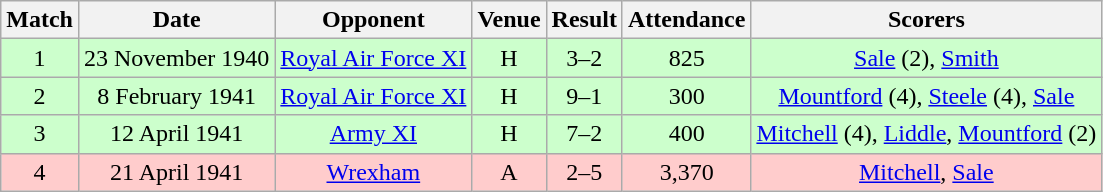<table class="wikitable" style="font-size:100%; text-align:center">
<tr>
<th>Match</th>
<th>Date</th>
<th>Opponent</th>
<th>Venue</th>
<th>Result</th>
<th>Attendance</th>
<th>Scorers</th>
</tr>
<tr style="background-color: #CCFFCC;">
<td>1</td>
<td>23 November 1940</td>
<td><a href='#'>Royal Air Force XI</a></td>
<td>H</td>
<td>3–2</td>
<td>825</td>
<td><a href='#'>Sale</a> (2), <a href='#'>Smith</a></td>
</tr>
<tr style="background-color: #CCFFCC;">
<td>2</td>
<td>8 February 1941</td>
<td><a href='#'>Royal Air Force XI</a></td>
<td>H</td>
<td>9–1</td>
<td>300</td>
<td><a href='#'>Mountford</a> (4), <a href='#'>Steele</a> (4), <a href='#'>Sale</a></td>
</tr>
<tr style="background-color: #CCFFCC;">
<td>3</td>
<td>12 April 1941</td>
<td><a href='#'>Army XI</a></td>
<td>H</td>
<td>7–2</td>
<td>400</td>
<td><a href='#'>Mitchell</a> (4), <a href='#'>Liddle</a>, <a href='#'>Mountford</a> (2)</td>
</tr>
<tr style="background-color: #FFCCCC;">
<td>4</td>
<td>21 April 1941</td>
<td><a href='#'>Wrexham</a></td>
<td>A</td>
<td>2–5</td>
<td>3,370</td>
<td><a href='#'>Mitchell</a>, <a href='#'>Sale</a></td>
</tr>
</table>
